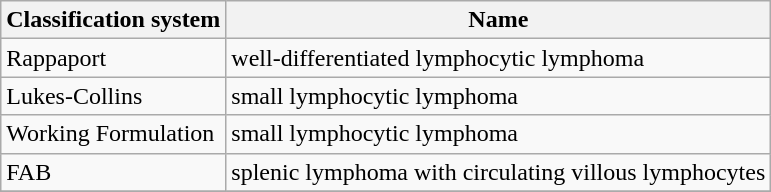<table class="wikitable">
<tr>
<th><strong>Classification system</strong></th>
<th><strong>Name</strong></th>
</tr>
<tr>
<td>Rappaport</td>
<td>well-differentiated lymphocytic lymphoma</td>
</tr>
<tr>
<td>Lukes-Collins</td>
<td>small lymphocytic lymphoma</td>
</tr>
<tr>
<td>Working Formulation</td>
<td>small lymphocytic lymphoma</td>
</tr>
<tr>
<td>FAB</td>
<td>splenic lymphoma with circulating villous lymphocytes</td>
</tr>
<tr>
</tr>
</table>
